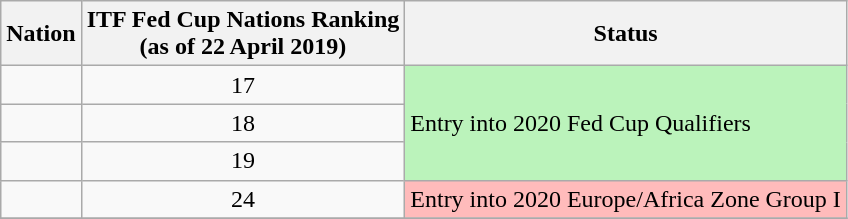<table class="wikitable">
<tr>
<th>Nation</th>
<th>ITF Fed Cup Nations Ranking <br> (as of 22 April 2019)</th>
<th>Status</th>
</tr>
<tr>
<td></td>
<td style="text-align: center">17</td>
<td rowspan="3" style="background: #BBF3BB;">Entry into 2020 Fed Cup Qualifiers</td>
</tr>
<tr>
<td></td>
<td style="text-align: center">18</td>
</tr>
<tr>
<td></td>
<td style="text-align: center">19</td>
</tr>
<tr>
<td></td>
<td style="text-align: center">24</td>
<td rowspan="1" style="background: #FFBBBB;">Entry into 2020 Europe/Africa Zone Group I</td>
</tr>
<tr>
</tr>
</table>
